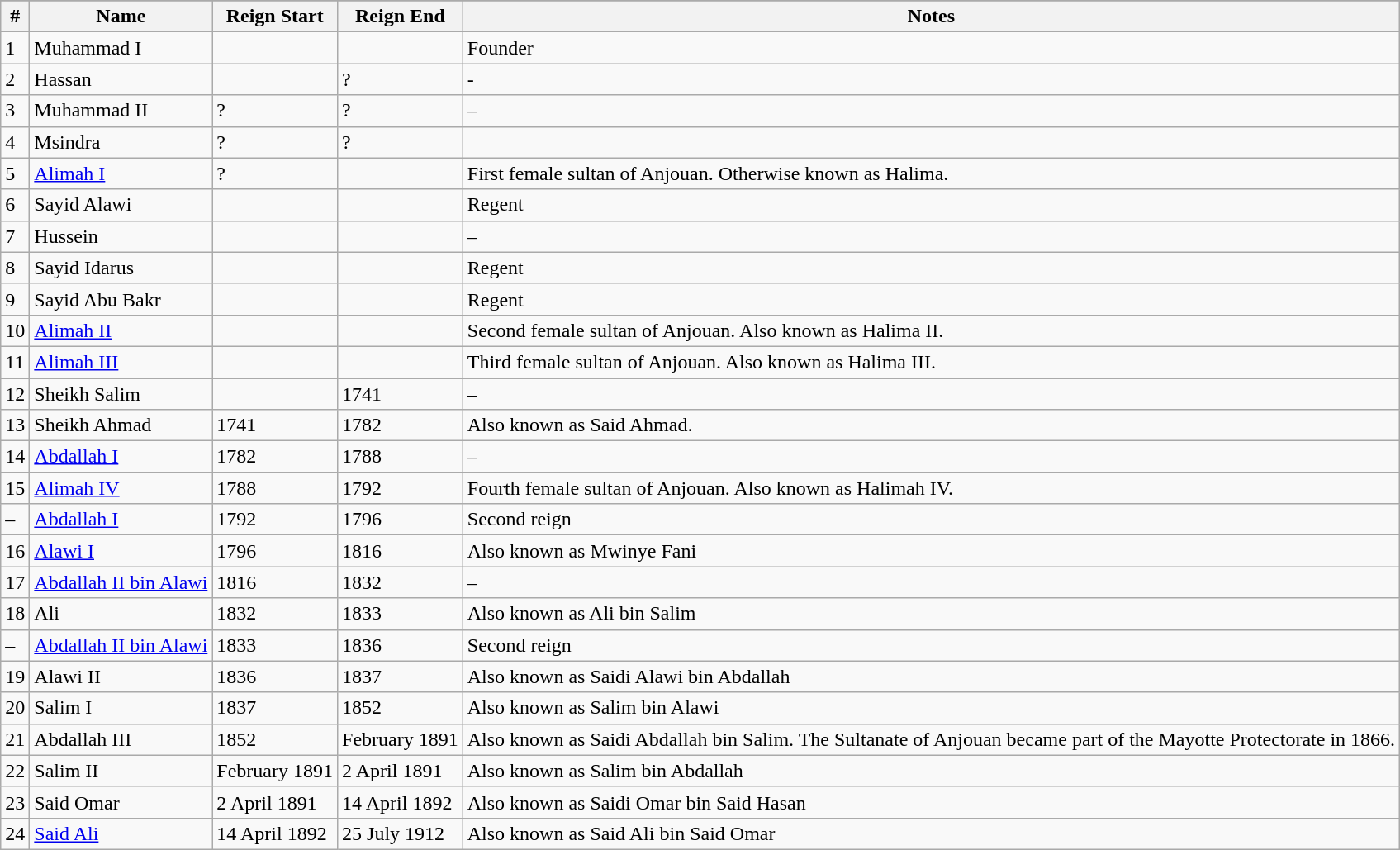<table class="wikitable">
<tr style="background:#cccccc">
</tr>
<tr>
<th>#</th>
<th>Name</th>
<th>Reign Start</th>
<th>Reign End</th>
<th>Notes</th>
</tr>
<tr>
<td>1</td>
<td>Muhammad I</td>
<td></td>
<td></td>
<td>Founder</td>
</tr>
<tr>
<td>2</td>
<td>Hassan</td>
<td></td>
<td>?</td>
<td>-</td>
</tr>
<tr>
<td>3</td>
<td>Muhammad II</td>
<td>?</td>
<td>?</td>
<td>–</td>
</tr>
<tr>
<td>4</td>
<td>Msindra</td>
<td>?</td>
<td>?</td>
</tr>
<tr>
<td>5</td>
<td><a href='#'>Alimah I</a></td>
<td>?</td>
<td></td>
<td>First female sultan of Anjouan. Otherwise known as Halima.</td>
</tr>
<tr>
<td>6</td>
<td>Sayid Alawi</td>
<td></td>
<td></td>
<td>Regent</td>
</tr>
<tr>
<td>7</td>
<td>Hussein</td>
<td></td>
<td></td>
<td>–</td>
</tr>
<tr>
<td>8</td>
<td>Sayid Idarus</td>
<td></td>
<td></td>
<td>Regent</td>
</tr>
<tr>
<td>9</td>
<td>Sayid Abu Bakr</td>
<td></td>
<td></td>
<td>Regent</td>
</tr>
<tr>
<td>10</td>
<td><a href='#'>Alimah II</a></td>
<td></td>
<td></td>
<td>Second female sultan of Anjouan. Also known as Halima II.</td>
</tr>
<tr>
<td>11</td>
<td><a href='#'>Alimah III</a></td>
<td></td>
<td></td>
<td>Third female sultan of Anjouan. Also known as Halima III.</td>
</tr>
<tr>
<td>12</td>
<td>Sheikh Salim</td>
<td></td>
<td>1741</td>
<td>–</td>
</tr>
<tr>
<td>13</td>
<td>Sheikh Ahmad</td>
<td>1741</td>
<td>1782</td>
<td>Also known as Said Ahmad.</td>
</tr>
<tr>
<td>14</td>
<td><a href='#'>Abdallah I</a></td>
<td>1782</td>
<td>1788</td>
<td>–</td>
</tr>
<tr>
<td>15</td>
<td><a href='#'>Alimah IV</a></td>
<td>1788</td>
<td>1792</td>
<td>Fourth female sultan of Anjouan. Also known as Halimah IV.</td>
</tr>
<tr>
<td>–</td>
<td><a href='#'>Abdallah I</a></td>
<td>1792</td>
<td>1796</td>
<td>Second reign</td>
</tr>
<tr>
<td>16</td>
<td><a href='#'>Alawi I</a></td>
<td>1796</td>
<td>1816</td>
<td>Also known as Mwinye Fani</td>
</tr>
<tr>
<td>17</td>
<td><a href='#'>Abdallah II bin Alawi</a></td>
<td>1816</td>
<td>1832</td>
<td>–</td>
</tr>
<tr>
<td>18</td>
<td>Ali</td>
<td>1832</td>
<td>1833</td>
<td>Also known as Ali bin Salim</td>
</tr>
<tr>
<td>–</td>
<td><a href='#'>Abdallah II bin Alawi</a></td>
<td>1833</td>
<td>1836</td>
<td>Second reign</td>
</tr>
<tr>
<td>19</td>
<td>Alawi II</td>
<td>1836</td>
<td>1837</td>
<td>Also known as Saidi Alawi bin Abdallah</td>
</tr>
<tr>
<td>20</td>
<td>Salim I</td>
<td>1837</td>
<td>1852</td>
<td>Also known as Salim bin Alawi</td>
</tr>
<tr>
<td>21</td>
<td>Abdallah III</td>
<td>1852</td>
<td>February 1891</td>
<td>Also known as Saidi Abdallah bin Salim. The Sultanate of Anjouan became part of the Mayotte Protectorate in 1866.</td>
</tr>
<tr>
<td>22</td>
<td>Salim II</td>
<td>February 1891</td>
<td>2 April 1891</td>
<td>Also known as Salim bin Abdallah</td>
</tr>
<tr>
<td>23</td>
<td>Said Omar</td>
<td>2 April 1891</td>
<td>14 April 1892</td>
<td>Also known as Saidi Omar bin Said Hasan</td>
</tr>
<tr>
<td>24</td>
<td><a href='#'>Said Ali</a></td>
<td>14 April 1892</td>
<td>25 July 1912</td>
<td>Also known as Said Ali bin Said Omar</td>
</tr>
</table>
